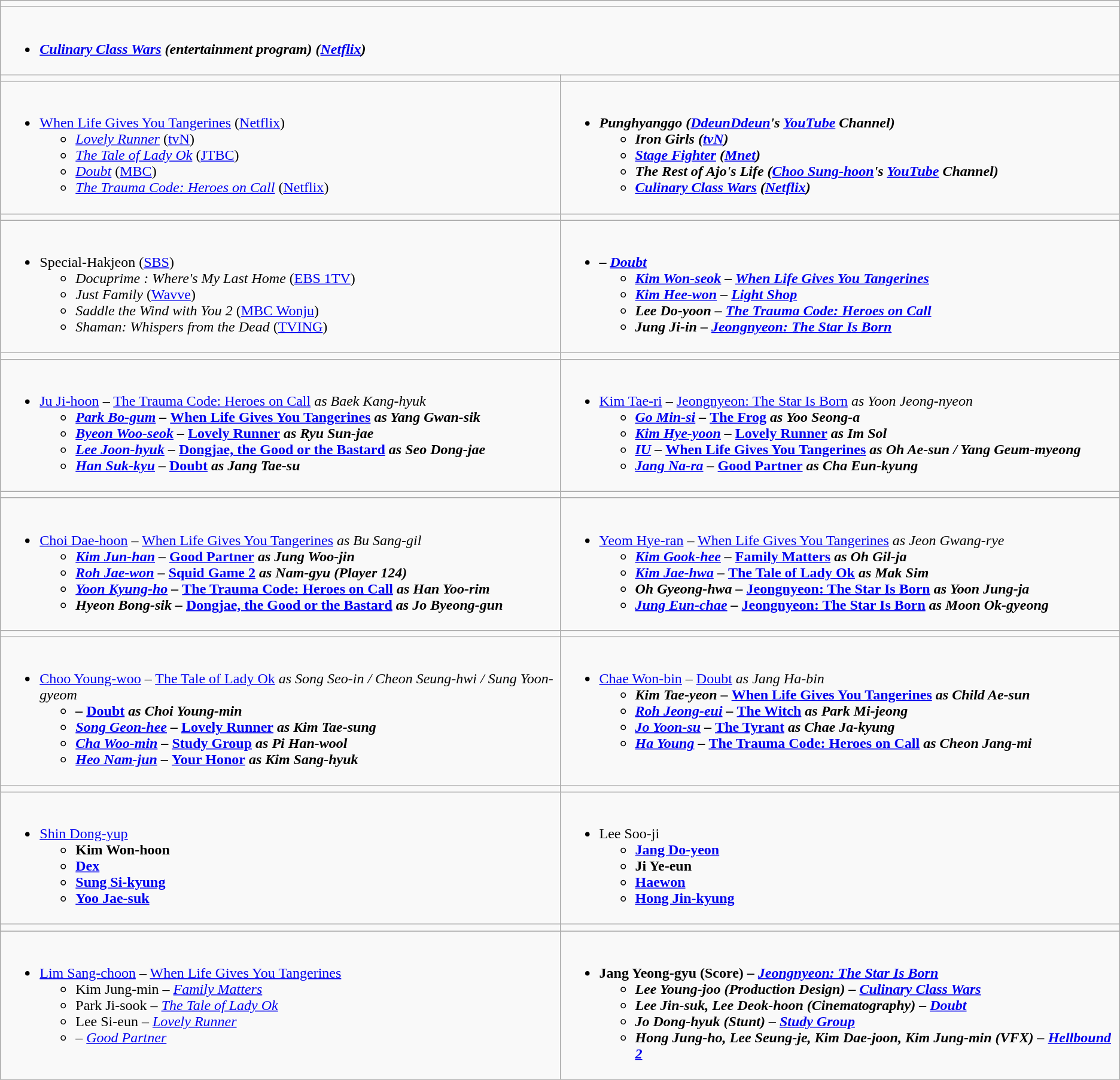<table class="wikitable">
<tr>
<td colspan="2" style="width:100%"></td>
</tr>
<tr>
<td colspan="2" style="vertical-align:top"><br><ul><li><strong><em><a href='#'>Culinary Class Wars</a><em> (entertainment program) (<a href='#'>Netflix</a>)<strong></li></ul></td>
</tr>
<tr>
<td style="width:50%"></td>
<td style="width:50%"></td>
</tr>
<tr>
<td style="vertical-align:top"><br><ul><li></em></strong><a href='#'>When Life Gives You Tangerines</a></em> (<a href='#'>Netflix</a>)</strong><ul><li><em><a href='#'>Lovely Runner</a></em> (<a href='#'>tvN</a>)</li><li><em><a href='#'>The Tale of Lady Ok</a></em> (<a href='#'>JTBC</a>)</li><li><em><a href='#'>Doubt</a></em> (<a href='#'>MBC</a>)</li><li><em><a href='#'>The Trauma Code: Heroes on Call</a></em> (<a href='#'>Netflix</a>)</li></ul></li></ul></td>
<td style="vertical-align:top"><br><ul><li><strong><em>Punghyanggo<em> (<a href='#'>DdeunDdeun</a>'s <a href='#'>YouTube</a> Channel)<strong><ul><li></em>Iron Girls<em> (<a href='#'>tvN</a>)</li><li></em><a href='#'>Stage Fighter</a><em> (<a href='#'>Mnet</a>)</li><li></em>The Rest of Ajo's Life<em> (<a href='#'>Choo Sung-hoon</a>'s <a href='#'>YouTube</a> Channel)</li><li></em><a href='#'>Culinary Class Wars</a><em> (<a href='#'>Netflix</a>)</li></ul></li></ul></td>
</tr>
<tr>
<td style="width:50%"></td>
<td style="width:50%"></td>
</tr>
<tr>
<td style="vertical-align:top"><br><ul><li></em></strong>Special-Hakjeon</em>  (<a href='#'>SBS</a>)</strong><ul><li><em>Docuprime : Where's My Last Home</em> (<a href='#'>EBS 1TV</a>)</li><li><em>Just Family</em> (<a href='#'>Wavve</a>)</li><li><em>Saddle the Wind with You 2</em> (<a href='#'>MBC Wonju</a>)</li><li><em>Shaman: Whispers from the Dead</em> (<a href='#'>TVING</a>)</li></ul></li></ul></td>
<td style="vertical-align:top"><br><ul><li><strong> – <em><a href='#'>Doubt</a><strong><em><ul><li><a href='#'>Kim Won-seok</a> – </em><a href='#'>When Life Gives You Tangerines</a><em></li><li><a href='#'>Kim Hee-won</a> – </em><a href='#'>Light Shop</a><em></li><li>Lee Do-yoon – </em><a href='#'>The Trauma Code: Heroes on Call</a><em></li><li>Jung Ji-in – </em><a href='#'>Jeongnyeon: The Star Is Born</a><em></li></ul></li></ul></td>
</tr>
<tr>
<td style="width:50%"></td>
<td style="width:50%"></td>
</tr>
<tr>
<td style="vertical-align:top"><br><ul><li></strong><a href='#'>Ju Ji-hoon</a> – </em><a href='#'>The Trauma Code: Heroes on Call</a><em> as Baek Kang-hyuk<strong><ul><li><a href='#'>Park Bo-gum</a> – </em><a href='#'>When Life Gives You Tangerines</a><em> as Yang Gwan-sik</li><li><a href='#'>Byeon Woo-seok</a> – </em><a href='#'>Lovely Runner</a><em> as Ryu Sun-jae</li><li><a href='#'>Lee Joon-hyuk</a> – </em><a href='#'>Dongjae, the Good or the Bastard</a><em> as Seo Dong-jae</li><li><a href='#'>Han Suk-kyu</a> – </em><a href='#'>Doubt</a><em> as Jang Tae-su</li></ul></li></ul></td>
<td style="vertical-align:top"><br><ul><li></strong><a href='#'>Kim Tae-ri</a> – </em><a href='#'>Jeongnyeon: The Star Is Born</a><em> as Yoon Jeong-nyeon<strong><ul><li><a href='#'>Go Min-si</a> – </em><a href='#'>The Frog</a><em> as Yoo Seong-a</li><li><a href='#'>Kim Hye-yoon</a> – </em><a href='#'>Lovely Runner</a><em> as Im Sol</li><li><a href='#'>IU</a> – </em><a href='#'>When Life Gives You Tangerines</a><em> as Oh Ae-sun / Yang Geum-myeong</li><li><a href='#'>Jang Na-ra</a> – </em><a href='#'>Good Partner</a><em> as Cha Eun-kyung</li></ul></li></ul></td>
</tr>
<tr>
<td style="width:50%"></td>
<td style="width:50%"></td>
</tr>
<tr>
<td style="vertical-align:top"><br><ul><li></strong><a href='#'>Choi Dae-hoon</a> – </em><a href='#'>When Life Gives You Tangerines</a><em> as Bu Sang-gil<strong><ul><li><a href='#'>Kim Jun-han</a> – </em><a href='#'>Good Partner</a><em> as Jung Woo-jin</li><li><a href='#'>Roh Jae-won</a> – </em><a href='#'>Squid Game 2</a><em> as Nam-gyu (Player 124)</li><li><a href='#'>Yoon Kyung-ho</a> – </em><a href='#'>The Trauma Code: Heroes on Call</a><em> as Han Yoo-rim</li><li>Hyeon Bong-sik – </em><a href='#'>Dongjae, the Good or the Bastard</a><em> as Jo Byeong-gun</li></ul></li></ul></td>
<td style="vertical-align:top"><br><ul><li></strong><a href='#'>Yeom Hye-ran</a> – </em><a href='#'>When Life Gives You Tangerines</a><em> as Jeon Gwang-rye<strong><ul><li><a href='#'>Kim Gook-hee</a> – </em><a href='#'>Family Matters</a><em> as Oh Gil-ja</li><li><a href='#'>Kim Jae-hwa</a> – </em><a href='#'>The Tale of Lady Ok</a><em> as Mak Sim</li><li>Oh Gyeong-hwa – </em><a href='#'>Jeongnyeon: The Star Is Born</a><em> as Yoon Jung-ja</li><li><a href='#'>Jung Eun-chae</a> – </em><a href='#'>Jeongnyeon: The Star Is Born</a><em> as Moon Ok-gyeong</li></ul></li></ul></td>
</tr>
<tr>
<td style="width:50%"></td>
<td style="width:50%"></td>
</tr>
<tr>
<td style="vertical-align:top"><br><ul><li></strong><a href='#'>Choo Young-woo</a> – </em><a href='#'>The Tale of Lady Ok</a><em> as Song Seo-in / Cheon Seung-hwi / Sung Yoon-gyeom<strong><ul><li> – </em><a href='#'>Doubt</a><em> as Choi Young-min</li><li><a href='#'>Song Geon-hee</a> – </em><a href='#'>Lovely Runner</a><em> as Kim Tae-sung</li><li><a href='#'>Cha Woo-min</a> – </em><a href='#'>Study Group</a><em> as Pi Han-wool</li><li><a href='#'>Heo Nam-jun</a> – </em><a href='#'>Your Honor</a><em> as Kim Sang-hyuk</li></ul></li></ul></td>
<td style="vertical-align:top"><br><ul><li></strong><a href='#'>Chae Won-bin</a> – </em><a href='#'>Doubt</a><em> as Jang Ha-bin<strong><ul><li>Kim Tae-yeon – </em><a href='#'>When Life Gives You Tangerines</a><em> as Child Ae-sun</li><li><a href='#'>Roh Jeong-eui</a> – </em><a href='#'>The Witch</a><em> as Park Mi-jeong</li><li><a href='#'>Jo Yoon-su</a> – </em><a href='#'>The Tyrant</a><em> as Chae Ja-kyung</li><li><a href='#'>Ha Young</a> – </em><a href='#'>The Trauma Code: Heroes on Call</a><em> as Cheon Jang-mi</li></ul></li></ul></td>
</tr>
<tr>
<td style="width:50%"></td>
<td style="width:50%"></td>
</tr>
<tr>
<td style="vertical-align:top"><br><ul><li></strong><a href='#'>Shin Dong-yup</a><strong><ul><li>Kim Won-hoon</li><li><a href='#'>Dex</a></li><li><a href='#'>Sung Si-kyung</a></li><li><a href='#'>Yoo Jae-suk</a></li></ul></li></ul></td>
<td style="vertical-align:top"><br><ul><li></strong>Lee Soo-ji<strong><ul><li><a href='#'>Jang Do-yeon</a></li><li>Ji Ye-eun</li><li><a href='#'>Haewon</a></li><li><a href='#'>Hong Jin-kyung</a></li></ul></li></ul></td>
</tr>
<tr>
<td style="width:50%"></td>
<td style="width:50%"></td>
</tr>
<tr>
<td style="vertical-align:top"><br><ul><li></strong><a href='#'>Lim Sang-choon</a> – </em><a href='#'>When Life Gives You Tangerines</a></em></strong><ul><li>Kim Jung-min – <em><a href='#'>Family Matters</a></em></li><li>Park Ji-sook – <em><a href='#'>The Tale of Lady Ok</a></em></li><li>Lee Si-eun – <em><a href='#'>Lovely Runner</a></em></li><li> – <em><a href='#'>Good Partner</a></em></li></ul></li></ul></td>
<td style="vertical-align:top"><br><ul><li><strong>Jang Yeong-gyu (Score) – <em><a href='#'>Jeongnyeon: The Star Is Born</a><strong><em><ul><li>Lee Young-joo (Production Design) – </em><a href='#'>Culinary Class Wars</a><em></li><li>Lee Jin-suk, Lee Deok-hoon (Cinematography) – </em><a href='#'>Doubt</a><em></li><li>Jo Dong-hyuk (Stunt) – </em><a href='#'>Study Group</a><em></li><li>Hong Jung-ho, Lee Seung-je, Kim Dae-joon, Kim Jung-min (VFX) – </em><a href='#'>Hellbound 2</a><em></li></ul></li></ul></td>
</tr>
</table>
